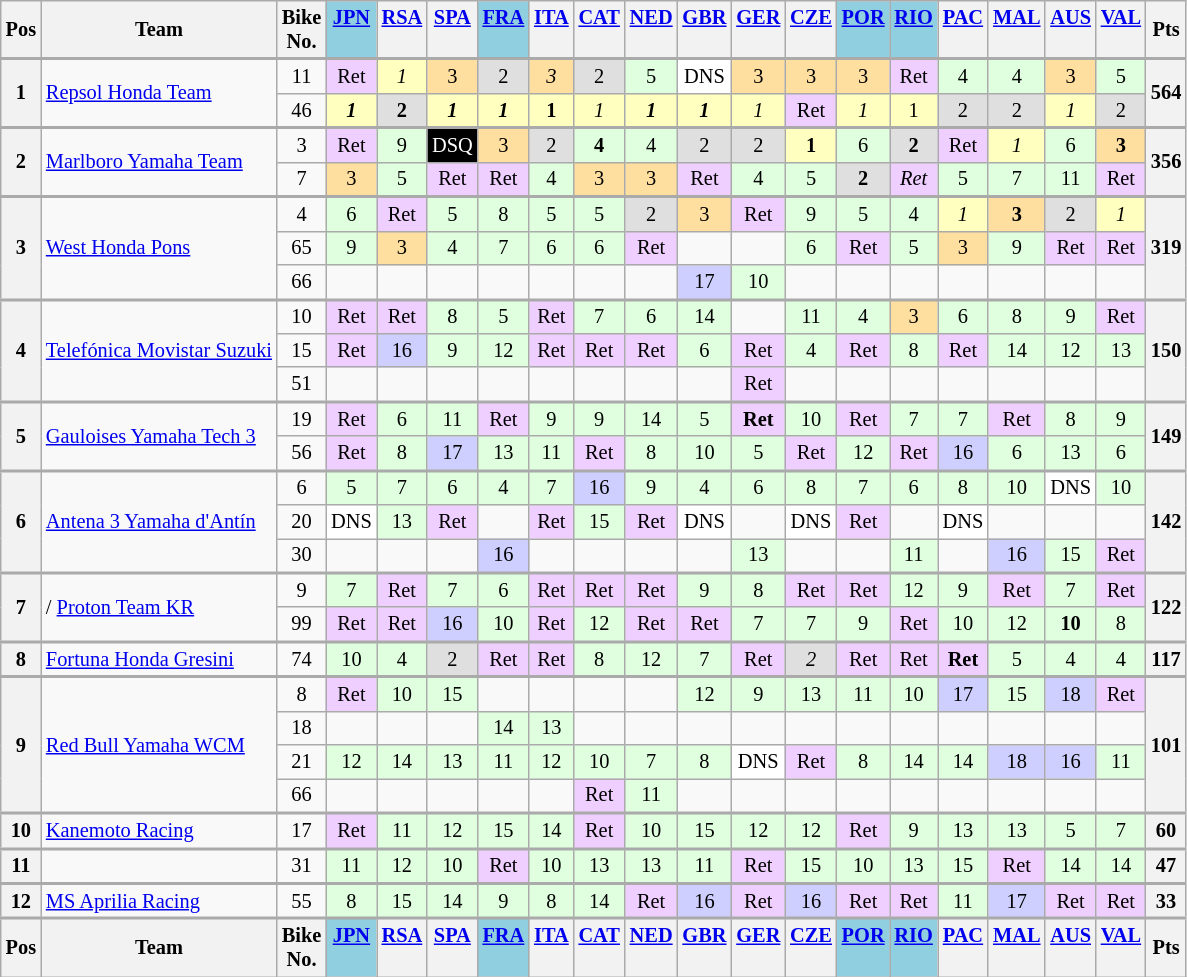<table class="wikitable" style="font-size: 85%; text-align:center">
<tr valign="top">
<th valign="middle">Pos</th>
<th valign="middle">Team</th>
<th valign="middle">Bike<br>No.</th>
<th scope="col" style="background:#8fcfdf"><a href='#'>JPN</a><br></th>
<th scope="col"><a href='#'>RSA</a><br></th>
<th scope="col"><a href='#'>SPA</a><br></th>
<th scope="col" style="background:#8fcfdf"><a href='#'>FRA</a><br></th>
<th scope="col"><a href='#'>ITA</a><br></th>
<th scope="col"><a href='#'>CAT</a><br></th>
<th scope="col"><a href='#'>NED</a><br></th>
<th scope="col"><a href='#'>GBR</a><br></th>
<th scope="col"><a href='#'>GER</a><br></th>
<th scope="col"><a href='#'>CZE</a><br></th>
<th scope="col" style="background:#8fcfdf"><a href='#'>POR</a><br></th>
<th scope="col" style="background:#8fcfdf"><a href='#'>RIO</a><br></th>
<th scope="col"><a href='#'>PAC</a><br></th>
<th scope="col"><a href='#'>MAL</a><br></th>
<th scope="col"><a href='#'>AUS</a><br></th>
<th scope="col"><a href='#'>VAL</a><br></th>
<th valign="middle" scope="col">Pts</th>
</tr>
<tr style="border-top:2px solid #aaaaaa">
<th rowspan="2">1</th>
<td align="left" rowspan="2"> <a href='#'>Repsol Honda Team</a></td>
<td>11</td>
<td style="background:#efcfff;">Ret</td>
<td style="background:#ffffbf;"><em>1</em></td>
<td style="background:#ffdf9f;">3</td>
<td style="background:#dfdfdf;">2</td>
<td style="background:#ffdf9f;"><em>3</em></td>
<td style="background:#dfdfdf;">2</td>
<td style="background:#dfffdf;">5</td>
<td style="background:#ffffff;">DNS</td>
<td style="background:#ffdf9f;">3</td>
<td style="background:#ffdf9f;">3</td>
<td style="background:#ffdf9f;">3</td>
<td style="background:#efcfff;">Ret</td>
<td style="background:#dfffdf;">4</td>
<td style="background:#dfffdf;">4</td>
<td style="background:#ffdf9f;">3</td>
<td style="background:#dfffdf;">5</td>
<th rowspan="2">564</th>
</tr>
<tr>
<td>46</td>
<td style="background:#ffffbf;"><strong><em>1</em></strong></td>
<td style="background:#dfdfdf;"><strong>2</strong></td>
<td style="background:#ffffbf;"><strong><em>1</em></strong></td>
<td style="background:#ffffbf;"><strong><em>1</em></strong></td>
<td style="background:#ffffbf;"><strong>1</strong></td>
<td style="background:#ffffbf;"><em>1</em></td>
<td style="background:#ffffbf;"><strong><em>1</em></strong></td>
<td style="background:#ffffbf;"><strong><em>1</em></strong></td>
<td style="background:#ffffbf;"><em>1</em></td>
<td style="background:#efcfff;">Ret</td>
<td style="background:#ffffbf;"><em>1</em></td>
<td style="background:#ffffbf;">1</td>
<td style="background:#dfdfdf;">2</td>
<td style="background:#dfdfdf;">2</td>
<td style="background:#ffffbf;"><em>1</em></td>
<td style="background:#dfdfdf;">2</td>
</tr>
<tr style="border-top:2px solid #aaaaaa">
<th rowspan="2">2</th>
<td align="left" rowspan="2"> <a href='#'>Marlboro Yamaha Team</a></td>
<td>3</td>
<td style="background:#efcfff;">Ret</td>
<td style="background:#dfffdf;">9</td>
<td style="background:#000000; color:white">DSQ</td>
<td style="background:#ffdf9f;">3</td>
<td style="background:#dfdfdf;">2</td>
<td style="background:#dfffdf;"><strong>4</strong></td>
<td style="background:#dfffdf;">4</td>
<td style="background:#dfdfdf;">2</td>
<td style="background:#dfdfdf;">2</td>
<td style="background:#ffffbf;"><strong>1</strong></td>
<td style="background:#dfffdf;">6</td>
<td style="background:#dfdfdf;"><strong>2</strong></td>
<td style="background:#efcfff;">Ret</td>
<td style="background:#ffffbf;"><em>1</em></td>
<td style="background:#dfffdf;">6</td>
<td style="background:#ffdf9f;"><strong>3</strong></td>
<th rowspan="2">356</th>
</tr>
<tr>
<td>7</td>
<td style="background:#ffdf9f;">3</td>
<td style="background:#dfffdf;">5</td>
<td style="background:#efcfff;">Ret</td>
<td style="background:#efcfff;">Ret</td>
<td style="background:#dfffdf;">4</td>
<td style="background:#ffdf9f;">3</td>
<td style="background:#ffdf9f;">3</td>
<td style="background:#efcfff;">Ret</td>
<td style="background:#dfffdf;">4</td>
<td style="background:#dfffdf;">5</td>
<td style="background:#dfdfdf;"><strong>2</strong></td>
<td style="background:#efcfff;"><em>Ret</em></td>
<td style="background:#dfffdf;">5</td>
<td style="background:#dfffdf;">7</td>
<td style="background:#dfffdf;">11</td>
<td style="background:#efcfff;">Ret</td>
</tr>
<tr style="border-top:2px solid #aaaaaa">
<th rowspan="3">3</th>
<td align="left" rowspan="3"> <a href='#'>West Honda Pons</a></td>
<td>4</td>
<td style="background:#dfffdf;">6</td>
<td style="background:#efcfff;">Ret</td>
<td style="background:#dfffdf;">5</td>
<td style="background:#dfffdf;">8</td>
<td style="background:#dfffdf;">5</td>
<td style="background:#dfffdf;">5</td>
<td style="background:#dfdfdf;">2</td>
<td style="background:#ffdf9f;">3</td>
<td style="background:#efcfff;">Ret</td>
<td style="background:#dfffdf;">9</td>
<td style="background:#dfffdf;">5</td>
<td style="background:#dfffdf;">4</td>
<td style="background:#ffffbf;"><em>1</em></td>
<td style="background:#ffdf9f;"><strong>3</strong></td>
<td style="background:#dfdfdf;">2</td>
<td style="background:#ffffbf;"><em>1</em></td>
<th rowspan="3">319</th>
</tr>
<tr>
<td>65</td>
<td style="background:#dfffdf;">9</td>
<td style="background:#ffdf9f;">3</td>
<td style="background:#dfffdf;">4</td>
<td style="background:#dfffdf;">7</td>
<td style="background:#dfffdf;">6</td>
<td style="background:#dfffdf;">6</td>
<td style="background:#efcfff;">Ret</td>
<td></td>
<td></td>
<td style="background:#dfffdf;">6</td>
<td style="background:#efcfff;">Ret</td>
<td style="background:#dfffdf;">5</td>
<td style="background:#ffdf9f;">3</td>
<td style="background:#dfffdf;">9</td>
<td style="background:#efcfff;">Ret</td>
<td style="background:#efcfff;">Ret</td>
</tr>
<tr>
<td>66</td>
<td></td>
<td></td>
<td></td>
<td></td>
<td></td>
<td></td>
<td></td>
<td style="background:#cfcfff;">17</td>
<td style="background:#dfffdf;">10</td>
<td></td>
<td></td>
<td></td>
<td></td>
<td></td>
<td></td>
<td></td>
</tr>
<tr style="border-top:2px solid #aaaaaa">
<th rowspan="3">4</th>
<td align="left" rowspan="3"> <a href='#'>Telefónica Movistar Suzuki</a></td>
<td>10</td>
<td style="background:#efcfff;">Ret</td>
<td style="background:#efcfff;">Ret</td>
<td style="background:#dfffdf;">8</td>
<td style="background:#dfffdf;">5</td>
<td style="background:#efcfff;">Ret</td>
<td style="background:#dfffdf;">7</td>
<td style="background:#dfffdf;">6</td>
<td style="background:#dfffdf;">14</td>
<td></td>
<td style="background:#dfffdf;">11</td>
<td style="background:#dfffdf;">4</td>
<td style="background:#ffdf9f;">3</td>
<td style="background:#dfffdf;">6</td>
<td style="background:#dfffdf;">8</td>
<td style="background:#dfffdf;">9</td>
<td style="background:#efcfff;">Ret</td>
<th rowspan="3">150</th>
</tr>
<tr>
<td>15</td>
<td style="background:#efcfff;">Ret</td>
<td style="background:#cfcfff;">16</td>
<td style="background:#dfffdf;">9</td>
<td style="background:#dfffdf;">12</td>
<td style="background:#efcfff;">Ret</td>
<td style="background:#efcfff;">Ret</td>
<td style="background:#efcfff;">Ret</td>
<td style="background:#dfffdf;">6</td>
<td style="background:#efcfff;">Ret</td>
<td style="background:#dfffdf;">4</td>
<td style="background:#efcfff;">Ret</td>
<td style="background:#dfffdf;">8</td>
<td style="background:#efcfff;">Ret</td>
<td style="background:#dfffdf;">14</td>
<td style="background:#dfffdf;">12</td>
<td style="background:#dfffdf;">13</td>
</tr>
<tr>
<td>51</td>
<td></td>
<td></td>
<td></td>
<td></td>
<td></td>
<td></td>
<td></td>
<td></td>
<td style="background:#efcfff;">Ret</td>
<td></td>
<td></td>
<td></td>
<td></td>
<td></td>
<td></td>
<td></td>
</tr>
<tr style="border-top:2px solid #aaaaaa">
<th rowspan="2">5</th>
<td align="left" rowspan="2"> <a href='#'>Gauloises Yamaha Tech 3</a></td>
<td>19</td>
<td style="background:#efcfff;">Ret</td>
<td style="background:#dfffdf;">6</td>
<td style="background:#dfffdf;">11</td>
<td style="background:#efcfff;">Ret</td>
<td style="background:#dfffdf;">9</td>
<td style="background:#dfffdf;">9</td>
<td style="background:#dfffdf;">14</td>
<td style="background:#dfffdf;">5</td>
<td style="background:#efcfff;"><strong>Ret</strong></td>
<td style="background:#dfffdf;">10</td>
<td style="background:#efcfff;">Ret</td>
<td style="background:#dfffdf;">7</td>
<td style="background:#dfffdf;">7</td>
<td style="background:#efcfff;">Ret</td>
<td style="background:#dfffdf;">8</td>
<td style="background:#dfffdf;">9</td>
<th rowspan="2">149</th>
</tr>
<tr>
<td>56</td>
<td style="background:#efcfff;">Ret</td>
<td style="background:#dfffdf;">8</td>
<td style="background:#cfcfff;">17</td>
<td style="background:#dfffdf;">13</td>
<td style="background:#dfffdf;">11</td>
<td style="background:#efcfff;">Ret</td>
<td style="background:#dfffdf;">8</td>
<td style="background:#dfffdf;">10</td>
<td style="background:#dfffdf;">5</td>
<td style="background:#efcfff;">Ret</td>
<td style="background:#dfffdf;">12</td>
<td style="background:#efcfff;">Ret</td>
<td style="background:#cfcfff;">16</td>
<td style="background:#dfffdf;">6</td>
<td style="background:#dfffdf;">13</td>
<td style="background:#dfffdf;">6</td>
</tr>
<tr style="border-top:2px solid #aaaaaa">
<th rowspan="3">6</th>
<td align="left" rowspan="3"> <a href='#'>Antena 3 Yamaha d'Antín</a></td>
<td>6</td>
<td style="background:#dfffdf;">5</td>
<td style="background:#dfffdf;">7</td>
<td style="background:#dfffdf;">6</td>
<td style="background:#dfffdf;">4</td>
<td style="background:#dfffdf;">7</td>
<td style="background:#cfcfff;">16</td>
<td style="background:#dfffdf;">9</td>
<td style="background:#dfffdf;">4</td>
<td style="background:#dfffdf;">6</td>
<td style="background:#dfffdf;">8</td>
<td style="background:#dfffdf;">7</td>
<td style="background:#dfffdf;">6</td>
<td style="background:#dfffdf;">8</td>
<td style="background:#dfffdf;">10</td>
<td style="background:#ffffff;">DNS</td>
<td style="background:#dfffdf;">10</td>
<th rowspan="3">142</th>
</tr>
<tr>
<td>20</td>
<td style="background:#ffffff;">DNS</td>
<td style="background:#dfffdf;">13</td>
<td style="background:#efcfff;">Ret</td>
<td></td>
<td style="background:#efcfff;">Ret</td>
<td style="background:#dfffdf;">15</td>
<td style="background:#efcfff;">Ret</td>
<td style="background:#ffffff;">DNS</td>
<td></td>
<td style="background:#ffffff;">DNS</td>
<td style="background:#efcfff;">Ret</td>
<td></td>
<td style="background:#ffffff;">DNS</td>
<td></td>
<td></td>
<td></td>
</tr>
<tr>
<td>30</td>
<td></td>
<td></td>
<td></td>
<td style="background:#cfcfff;">16</td>
<td></td>
<td></td>
<td></td>
<td></td>
<td style="background:#dfffdf;">13</td>
<td></td>
<td></td>
<td style="background:#dfffdf;">11</td>
<td></td>
<td style="background:#cfcfff;">16</td>
<td style="background:#dfffdf;">15</td>
<td style="background:#efcfff;">Ret</td>
</tr>
<tr style="border-top:2px solid #aaaaaa">
<th rowspan="2">7</th>
<td align="left" rowspan="2">/ <a href='#'>Proton Team KR</a></td>
<td>9</td>
<td style="background:#dfffdf;">7</td>
<td style="background:#efcfff;">Ret</td>
<td style="background:#dfffdf;">7</td>
<td style="background:#dfffdf;">6</td>
<td style="background:#efcfff;">Ret</td>
<td style="background:#efcfff;">Ret</td>
<td style="background:#efcfff;">Ret</td>
<td style="background:#dfffdf;">9</td>
<td style="background:#dfffdf;">8</td>
<td style="background:#efcfff;">Ret</td>
<td style="background:#efcfff;">Ret</td>
<td style="background:#dfffdf;">12</td>
<td style="background:#dfffdf;">9</td>
<td style="background:#efcfff;">Ret</td>
<td style="background:#dfffdf;">7</td>
<td style="background:#efcfff;">Ret</td>
<th rowspan="2">122</th>
</tr>
<tr>
<td>99</td>
<td style="background:#efcfff;">Ret</td>
<td style="background:#efcfff;">Ret</td>
<td style="background:#cfcfff;">16</td>
<td style="background:#dfffdf;">10</td>
<td style="background:#efcfff;">Ret</td>
<td style="background:#dfffdf;">12</td>
<td style="background:#efcfff;">Ret</td>
<td style="background:#efcfff;">Ret</td>
<td style="background:#dfffdf;">7</td>
<td style="background:#dfffdf;">7</td>
<td style="background:#dfffdf;">9</td>
<td style="background:#efcfff;">Ret</td>
<td style="background:#dfffdf;">10</td>
<td style="background:#dfffdf;">12</td>
<td style="background:#dfffdf;"><strong>10</strong></td>
<td style="background:#dfffdf;">8</td>
</tr>
<tr style="border-top:2px solid #aaaaaa">
<th>8</th>
<td align="left"> <a href='#'>Fortuna Honda Gresini</a></td>
<td>74</td>
<td style="background:#dfffdf;">10</td>
<td style="background:#dfffdf;">4</td>
<td style="background:#dfdfdf;">2</td>
<td style="background:#efcfff;">Ret</td>
<td style="background:#efcfff;">Ret</td>
<td style="background:#dfffdf;">8</td>
<td style="background:#dfffdf;">12</td>
<td style="background:#dfffdf;">7</td>
<td style="background:#efcfff;">Ret</td>
<td style="background:#dfdfdf;"><em>2</em></td>
<td style="background:#efcfff;">Ret</td>
<td style="background:#efcfff;">Ret</td>
<td style="background:#efcfff;"><strong>Ret</strong></td>
<td style="background:#dfffdf;">5</td>
<td style="background:#dfffdf;">4</td>
<td style="background:#dfffdf;">4</td>
<th>117</th>
</tr>
<tr style="border-top:2px solid #aaaaaa">
<th rowspan="4">9</th>
<td align="left" rowspan="4"> <a href='#'>Red Bull Yamaha WCM</a></td>
<td>8</td>
<td style="background:#efcfff;">Ret</td>
<td style="background:#dfffdf;">10</td>
<td style="background:#dfffdf;">15</td>
<td></td>
<td></td>
<td></td>
<td></td>
<td style="background:#dfffdf;">12</td>
<td style="background:#dfffdf;">9</td>
<td style="background:#dfffdf;">13</td>
<td style="background:#dfffdf;">11</td>
<td style="background:#dfffdf;">10</td>
<td style="background:#cfcfff;">17</td>
<td style="background:#dfffdf;">15</td>
<td style="background:#cfcfff;">18</td>
<td style="background:#efcfff;">Ret</td>
<th rowspan="4">101</th>
</tr>
<tr>
<td>18</td>
<td></td>
<td></td>
<td></td>
<td style="background:#dfffdf;">14</td>
<td style="background:#dfffdf;">13</td>
<td></td>
<td></td>
<td></td>
<td></td>
<td></td>
<td></td>
<td></td>
<td></td>
<td></td>
<td></td>
<td></td>
</tr>
<tr>
<td>21</td>
<td style="background:#dfffdf;">12</td>
<td style="background:#dfffdf;">14</td>
<td style="background:#dfffdf;">13</td>
<td style="background:#dfffdf;">11</td>
<td style="background:#dfffdf;">12</td>
<td style="background:#dfffdf;">10</td>
<td style="background:#dfffdf;">7</td>
<td style="background:#dfffdf;">8</td>
<td style="background:#ffffff;">DNS</td>
<td style="background:#efcfff;">Ret</td>
<td style="background:#dfffdf;">8</td>
<td style="background:#dfffdf;">14</td>
<td style="background:#dfffdf;">14</td>
<td style="background:#cfcfff;">18</td>
<td style="background:#cfcfff;">16</td>
<td style="background:#dfffdf;">11</td>
</tr>
<tr>
<td>66</td>
<td></td>
<td></td>
<td></td>
<td></td>
<td></td>
<td style="background:#efcfff;">Ret</td>
<td style="background:#dfffdf;">11</td>
<td></td>
<td></td>
<td></td>
<td></td>
<td></td>
<td></td>
<td></td>
<td></td>
<td></td>
</tr>
<tr style="border-top:2px solid #aaaaaa">
<th>10</th>
<td align="left"> <a href='#'>Kanemoto Racing</a></td>
<td>17</td>
<td style="background:#efcfff;">Ret</td>
<td style="background:#dfffdf;">11</td>
<td style="background:#dfffdf;">12</td>
<td style="background:#dfffdf;">15</td>
<td style="background:#dfffdf;">14</td>
<td style="background:#efcfff;">Ret</td>
<td style="background:#dfffdf;">10</td>
<td style="background:#dfffdf;">15</td>
<td style="background:#dfffdf;">12</td>
<td style="background:#dfffdf;">12</td>
<td style="background:#efcfff;">Ret</td>
<td style="background:#dfffdf;">9</td>
<td style="background:#dfffdf;">13</td>
<td style="background:#dfffdf;">13</td>
<td style="background:#dfffdf;">5</td>
<td style="background:#dfffdf;">7</td>
<th>60</th>
</tr>
<tr style="border-top:2px solid #aaaaaa">
<th>11</th>
<td align="left"></td>
<td>31</td>
<td style="background:#dfffdf;">11</td>
<td style="background:#dfffdf;">12</td>
<td style="background:#dfffdf;">10</td>
<td style="background:#efcfff;">Ret</td>
<td style="background:#dfffdf;">10</td>
<td style="background:#dfffdf;">13</td>
<td style="background:#dfffdf;">13</td>
<td style="background:#dfffdf;">11</td>
<td style="background:#efcfff;">Ret</td>
<td style="background:#dfffdf;">15</td>
<td style="background:#dfffdf;">10</td>
<td style="background:#dfffdf;">13</td>
<td style="background:#dfffdf;">15</td>
<td style="background:#efcfff;">Ret</td>
<td style="background:#dfffdf;">14</td>
<td style="background:#dfffdf;">14</td>
<th>47</th>
</tr>
<tr style="border-top:2px solid #aaaaaa">
<th>12</th>
<td align="left"> <a href='#'>MS Aprilia Racing</a></td>
<td>55</td>
<td style="background:#dfffdf;">8</td>
<td style="background:#dfffdf;">15</td>
<td style="background:#dfffdf;">14</td>
<td style="background:#dfffdf;">9</td>
<td style="background:#dfffdf;">8</td>
<td style="background:#dfffdf;">14</td>
<td style="background:#efcfff;">Ret</td>
<td style="background:#cfcfff;">16</td>
<td style="background:#efcfff;">Ret</td>
<td style="background:#cfcfff;">16</td>
<td style="background:#efcfff;">Ret</td>
<td style="background:#efcfff;">Ret</td>
<td style="background:#dfffdf;">11</td>
<td style="background:#cfcfff;">17</td>
<td style="background:#efcfff;">Ret</td>
<td style="background:#efcfff;">Ret</td>
<th>33</th>
</tr>
<tr valign="top" style="border-top:2px solid #aaaaaa">
<th valign="middle">Pos</th>
<th valign="middle">Team</th>
<th valign="middle">Bike<br>No.</th>
<th scope="col" style="background:#8fcfdf"><a href='#'>JPN</a><br></th>
<th scope="col"><a href='#'>RSA</a><br></th>
<th scope="col"><a href='#'>SPA</a><br></th>
<th scope="col" style="background:#8fcfdf"><a href='#'>FRA</a><br></th>
<th scope="col"><a href='#'>ITA</a><br></th>
<th scope="col"><a href='#'>CAT</a><br></th>
<th scope="col"><a href='#'>NED</a><br></th>
<th scope="col"><a href='#'>GBR</a><br></th>
<th scope="col"><a href='#'>GER</a><br></th>
<th scope="col"><a href='#'>CZE</a><br></th>
<th scope="col" style="background:#8fcfdf"><a href='#'>POR</a><br></th>
<th scope="col" style="background:#8fcfdf"><a href='#'>RIO</a><br></th>
<th scope="col"><a href='#'>PAC</a><br></th>
<th scope="col"><a href='#'>MAL</a><br></th>
<th scope="col"><a href='#'>AUS</a><br></th>
<th scope="col"><a href='#'>VAL</a><br></th>
<th valign="middle" scope="col">Pts</th>
</tr>
</table>
